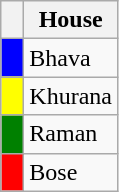<table class="wikitable">
<tr>
<th style="width: 0.5em"></th>
<th>House</th>
</tr>
<tr>
<td style="background:blue;"></td>
<td>Bhava</td>
</tr>
<tr>
<td style="background:yellow;"></td>
<td>Khurana</td>
</tr>
<tr>
<td style="background:green;"></td>
<td>Raman</td>
</tr>
<tr>
<td style="background:Red;"></td>
<td>Bose</td>
</tr>
</table>
